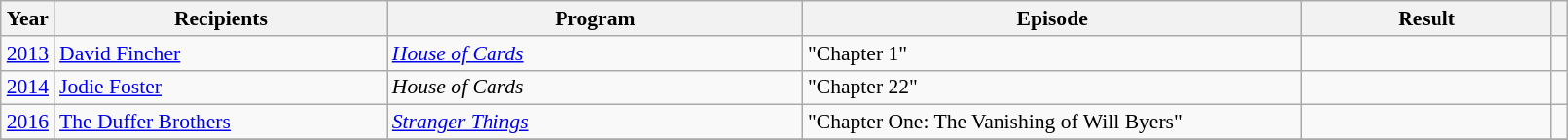<table class="wikitable plainrowheaders" style="font-size: 90%" width=85%>
<tr>
<th scope="col" style="width:2%;">Year</th>
<th scope="col" style="width:20%;">Recipients</th>
<th scope="col" style="width:25%;">Program</th>
<th scope="col" style="width:30%;">Episode</th>
<th scope="col" style="width:15%;">Result</th>
<th scope="col" class="unsortable" style="width:1%;"></th>
</tr>
<tr>
<td style="text-align:center;"><a href='#'>2013</a></td>
<td><a href='#'>David Fincher</a></td>
<td><em><a href='#'>House of Cards</a></em></td>
<td>"Chapter 1"</td>
<td></td>
<td style="text-align:center;"></td>
</tr>
<tr>
<td style="text-align:center;"><a href='#'>2014</a></td>
<td><a href='#'>Jodie Foster</a></td>
<td><em>House of Cards</em></td>
<td>"Chapter 22"</td>
<td></td>
<td style="text-align:center;"></td>
</tr>
<tr>
<td style="text-align:center;"><a href='#'>2016</a></td>
<td><a href='#'>The Duffer Brothers</a></td>
<td><em><a href='#'>Stranger Things</a></em></td>
<td>"Chapter One: The Vanishing of Will Byers"</td>
<td></td>
<td style="text-align:center;"></td>
</tr>
<tr>
</tr>
</table>
